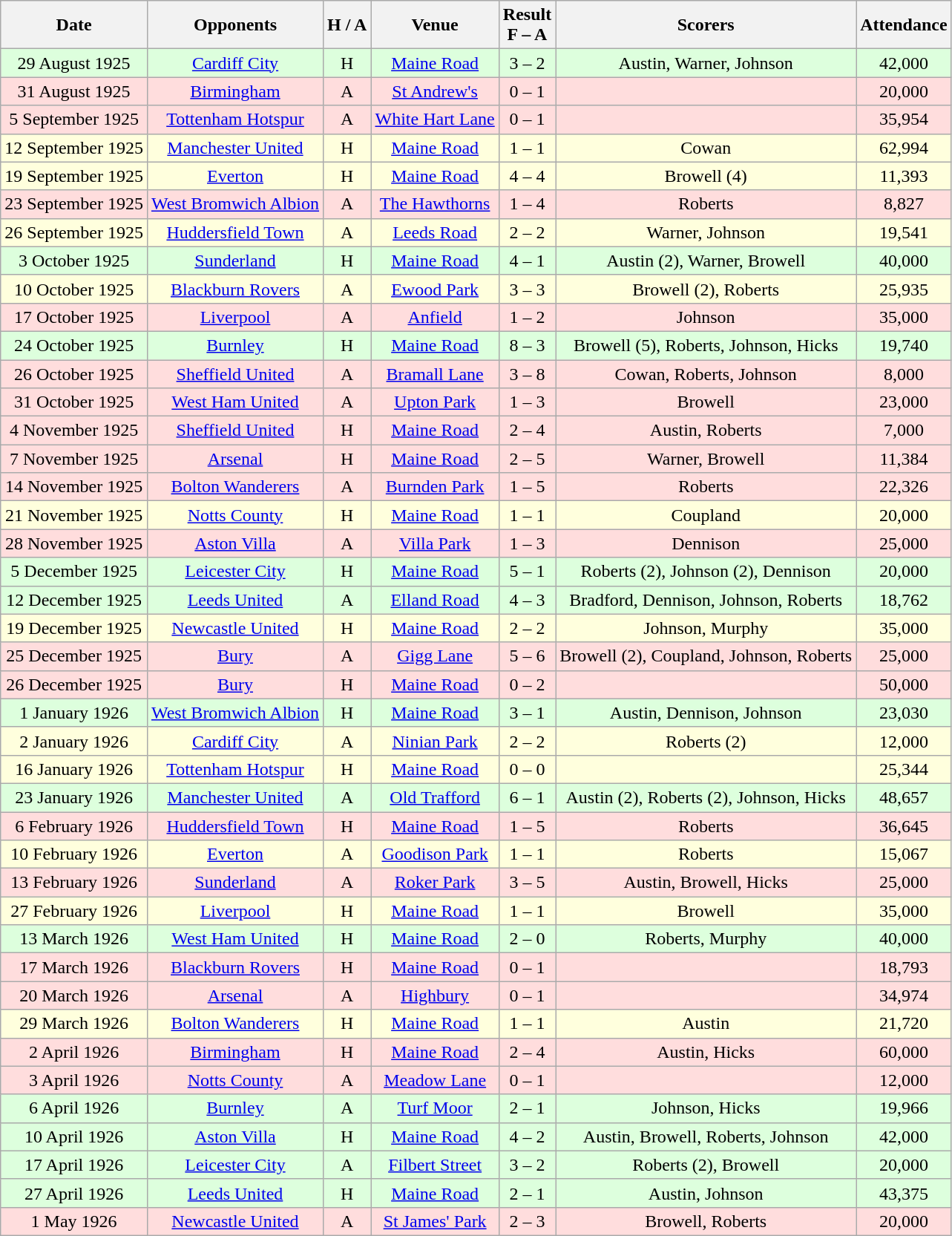<table class="wikitable" style="text-align:center">
<tr>
<th>Date</th>
<th>Opponents</th>
<th>H / A</th>
<th>Venue</th>
<th>Result<br>F – A</th>
<th>Scorers</th>
<th>Attendance</th>
</tr>
<tr bgcolor="#ddffdd">
<td>29 August 1925</td>
<td><a href='#'>Cardiff City</a></td>
<td>H</td>
<td><a href='#'>Maine Road</a></td>
<td>3 – 2</td>
<td>Austin, Warner, Johnson</td>
<td>42,000</td>
</tr>
<tr bgcolor="#ffdddd">
<td>31 August 1925</td>
<td><a href='#'>Birmingham</a></td>
<td>A</td>
<td><a href='#'>St Andrew's</a></td>
<td>0 – 1</td>
<td></td>
<td>20,000</td>
</tr>
<tr bgcolor="#ffdddd">
<td>5 September 1925</td>
<td><a href='#'>Tottenham Hotspur</a></td>
<td>A</td>
<td><a href='#'>White Hart Lane</a></td>
<td>0 – 1</td>
<td></td>
<td>35,954</td>
</tr>
<tr bgcolor="#ffffdd">
<td>12 September 1925</td>
<td><a href='#'>Manchester United</a></td>
<td>H</td>
<td><a href='#'>Maine Road</a></td>
<td>1 – 1</td>
<td>Cowan</td>
<td>62,994</td>
</tr>
<tr bgcolor="#ffffdd">
<td>19 September 1925</td>
<td><a href='#'>Everton</a></td>
<td>H</td>
<td><a href='#'>Maine Road</a></td>
<td>4 – 4</td>
<td>Browell (4)</td>
<td>11,393</td>
</tr>
<tr bgcolor="#ffdddd">
<td>23 September 1925</td>
<td><a href='#'>West Bromwich Albion</a></td>
<td>A</td>
<td><a href='#'>The Hawthorns</a></td>
<td>1 – 4</td>
<td>Roberts</td>
<td>8,827</td>
</tr>
<tr bgcolor="#ffffdd">
<td>26 September 1925</td>
<td><a href='#'>Huddersfield Town</a></td>
<td>A</td>
<td><a href='#'>Leeds Road</a></td>
<td>2 – 2</td>
<td>Warner, Johnson</td>
<td>19,541</td>
</tr>
<tr bgcolor="#ddffdd">
<td>3 October 1925</td>
<td><a href='#'>Sunderland</a></td>
<td>H</td>
<td><a href='#'>Maine Road</a></td>
<td>4 – 1</td>
<td>Austin (2), Warner, Browell</td>
<td>40,000</td>
</tr>
<tr bgcolor="#ffffdd">
<td>10 October 1925</td>
<td><a href='#'>Blackburn Rovers</a></td>
<td>A</td>
<td><a href='#'>Ewood Park</a></td>
<td>3 – 3</td>
<td>Browell (2), Roberts</td>
<td>25,935</td>
</tr>
<tr bgcolor="#ffdddd">
<td>17 October 1925</td>
<td><a href='#'>Liverpool</a></td>
<td>A</td>
<td><a href='#'>Anfield</a></td>
<td>1 – 2</td>
<td>Johnson</td>
<td>35,000</td>
</tr>
<tr bgcolor="#ddffdd">
<td>24 October 1925</td>
<td><a href='#'>Burnley</a></td>
<td>H</td>
<td><a href='#'>Maine Road</a></td>
<td>8 – 3</td>
<td>Browell (5), Roberts, Johnson, Hicks</td>
<td>19,740</td>
</tr>
<tr bgcolor="#ffdddd">
<td>26 October 1925</td>
<td><a href='#'>Sheffield United</a></td>
<td>A</td>
<td><a href='#'>Bramall Lane</a></td>
<td>3 – 8</td>
<td>Cowan, Roberts, Johnson</td>
<td>8,000</td>
</tr>
<tr bgcolor="#ffdddd">
<td>31 October 1925</td>
<td><a href='#'>West Ham United</a></td>
<td>A</td>
<td><a href='#'>Upton Park</a></td>
<td>1 – 3</td>
<td>Browell</td>
<td>23,000</td>
</tr>
<tr bgcolor="#ffdddd">
<td>4 November 1925</td>
<td><a href='#'>Sheffield United</a></td>
<td>H</td>
<td><a href='#'>Maine Road</a></td>
<td>2 – 4</td>
<td>Austin, Roberts</td>
<td>7,000</td>
</tr>
<tr bgcolor="#ffdddd">
<td>7 November 1925</td>
<td><a href='#'>Arsenal</a></td>
<td>H</td>
<td><a href='#'>Maine Road</a></td>
<td>2 – 5</td>
<td>Warner, Browell</td>
<td>11,384</td>
</tr>
<tr bgcolor="#ffdddd">
<td>14 November 1925</td>
<td><a href='#'>Bolton Wanderers</a></td>
<td>A</td>
<td><a href='#'>Burnden Park</a></td>
<td>1 – 5</td>
<td>Roberts</td>
<td>22,326</td>
</tr>
<tr bgcolor="#ffffdd">
<td>21 November 1925</td>
<td><a href='#'>Notts County</a></td>
<td>H</td>
<td><a href='#'>Maine Road</a></td>
<td>1 – 1</td>
<td>Coupland</td>
<td>20,000</td>
</tr>
<tr bgcolor="#ffdddd">
<td>28 November 1925</td>
<td><a href='#'>Aston Villa</a></td>
<td>A</td>
<td><a href='#'>Villa Park</a></td>
<td>1 – 3</td>
<td>Dennison</td>
<td>25,000</td>
</tr>
<tr bgcolor="#ddffdd">
<td>5 December 1925</td>
<td><a href='#'>Leicester City</a></td>
<td>H</td>
<td><a href='#'>Maine Road</a></td>
<td>5 – 1</td>
<td>Roberts (2), Johnson (2), Dennison</td>
<td>20,000</td>
</tr>
<tr bgcolor="#ddffdd">
<td>12 December 1925</td>
<td><a href='#'>Leeds United</a></td>
<td>A</td>
<td><a href='#'>Elland Road</a></td>
<td>4 – 3</td>
<td>Bradford, Dennison, Johnson, Roberts</td>
<td>18,762</td>
</tr>
<tr bgcolor="#ffffdd">
<td>19 December 1925</td>
<td><a href='#'>Newcastle United</a></td>
<td>H</td>
<td><a href='#'>Maine Road</a></td>
<td>2 – 2</td>
<td>Johnson, Murphy</td>
<td>35,000</td>
</tr>
<tr bgcolor="#ffdddd">
<td>25 December 1925</td>
<td><a href='#'>Bury</a></td>
<td>A</td>
<td><a href='#'>Gigg Lane</a></td>
<td>5 – 6</td>
<td>Browell (2), Coupland, Johnson, Roberts</td>
<td>25,000</td>
</tr>
<tr bgcolor="#ffdddd">
<td>26 December 1925</td>
<td><a href='#'>Bury</a></td>
<td>H</td>
<td><a href='#'>Maine Road</a></td>
<td>0 – 2</td>
<td></td>
<td>50,000</td>
</tr>
<tr bgcolor="#ddffdd">
<td>1 January 1926</td>
<td><a href='#'>West Bromwich Albion</a></td>
<td>H</td>
<td><a href='#'>Maine Road</a></td>
<td>3 – 1</td>
<td>Austin, Dennison, Johnson</td>
<td>23,030</td>
</tr>
<tr bgcolor="#ffffdd">
<td>2 January 1926</td>
<td><a href='#'>Cardiff City</a></td>
<td>A</td>
<td><a href='#'>Ninian Park</a></td>
<td>2 – 2</td>
<td>Roberts (2)</td>
<td>12,000</td>
</tr>
<tr bgcolor="#ffffdd">
<td>16 January 1926</td>
<td><a href='#'>Tottenham Hotspur</a></td>
<td>H</td>
<td><a href='#'>Maine Road</a></td>
<td>0 – 0</td>
<td></td>
<td>25,344</td>
</tr>
<tr bgcolor="#ddffdd">
<td>23 January 1926</td>
<td><a href='#'>Manchester United</a></td>
<td>A</td>
<td><a href='#'>Old Trafford</a></td>
<td>6 – 1</td>
<td>Austin (2), Roberts (2), Johnson, Hicks</td>
<td>48,657</td>
</tr>
<tr bgcolor="#ffdddd">
<td>6 February 1926</td>
<td><a href='#'>Huddersfield Town</a></td>
<td>H</td>
<td><a href='#'>Maine Road</a></td>
<td>1 – 5</td>
<td>Roberts</td>
<td>36,645</td>
</tr>
<tr bgcolor="#ffffdd">
<td>10 February 1926</td>
<td><a href='#'>Everton</a></td>
<td>A</td>
<td><a href='#'>Goodison Park</a></td>
<td>1 – 1</td>
<td>Roberts</td>
<td>15,067</td>
</tr>
<tr bgcolor="#ffdddd">
<td>13 February 1926</td>
<td><a href='#'>Sunderland</a></td>
<td>A</td>
<td><a href='#'>Roker Park</a></td>
<td>3 – 5</td>
<td>Austin, Browell, Hicks</td>
<td>25,000</td>
</tr>
<tr bgcolor="#ffffdd">
<td>27 February 1926</td>
<td><a href='#'>Liverpool</a></td>
<td>H</td>
<td><a href='#'>Maine Road</a></td>
<td>1 – 1</td>
<td>Browell</td>
<td>35,000</td>
</tr>
<tr bgcolor="#ddffdd">
<td>13 March 1926</td>
<td><a href='#'>West Ham United</a></td>
<td>H</td>
<td><a href='#'>Maine Road</a></td>
<td>2 – 0</td>
<td>Roberts, Murphy</td>
<td>40,000</td>
</tr>
<tr bgcolor="#ffdddd">
<td>17 March 1926</td>
<td><a href='#'>Blackburn Rovers</a></td>
<td>H</td>
<td><a href='#'>Maine Road</a></td>
<td>0 – 1</td>
<td></td>
<td>18,793</td>
</tr>
<tr bgcolor="#ffdddd">
<td>20 March 1926</td>
<td><a href='#'>Arsenal</a></td>
<td>A</td>
<td><a href='#'>Highbury</a></td>
<td>0 – 1</td>
<td></td>
<td>34,974</td>
</tr>
<tr bgcolor="#ffffdd">
<td>29 March 1926</td>
<td><a href='#'>Bolton Wanderers</a></td>
<td>H</td>
<td><a href='#'>Maine Road</a></td>
<td>1 – 1</td>
<td>Austin</td>
<td>21,720</td>
</tr>
<tr bgcolor="#ffdddd">
<td>2 April 1926</td>
<td><a href='#'>Birmingham</a></td>
<td>H</td>
<td><a href='#'>Maine Road</a></td>
<td>2 – 4</td>
<td>Austin, Hicks</td>
<td>60,000</td>
</tr>
<tr bgcolor="#ffdddd">
<td>3 April 1926</td>
<td><a href='#'>Notts County</a></td>
<td>A</td>
<td><a href='#'>Meadow Lane</a></td>
<td>0 – 1</td>
<td></td>
<td>12,000</td>
</tr>
<tr bgcolor="#ddffdd">
<td>6 April 1926</td>
<td><a href='#'>Burnley</a></td>
<td>A</td>
<td><a href='#'>Turf Moor</a></td>
<td>2 – 1</td>
<td>Johnson, Hicks</td>
<td>19,966</td>
</tr>
<tr bgcolor="#ddffdd">
<td>10 April 1926</td>
<td><a href='#'>Aston Villa</a></td>
<td>H</td>
<td><a href='#'>Maine Road</a></td>
<td>4 – 2</td>
<td>Austin, Browell, Roberts, Johnson</td>
<td>42,000</td>
</tr>
<tr bgcolor="#ddffdd">
<td>17 April 1926</td>
<td><a href='#'>Leicester City</a></td>
<td>A</td>
<td><a href='#'>Filbert Street</a></td>
<td>3 – 2</td>
<td>Roberts (2), Browell</td>
<td>20,000</td>
</tr>
<tr bgcolor="#ddffdd">
<td>27 April 1926</td>
<td><a href='#'>Leeds United</a></td>
<td>H</td>
<td><a href='#'>Maine Road</a></td>
<td>2 – 1</td>
<td>Austin, Johnson</td>
<td>43,375</td>
</tr>
<tr bgcolor="#ffdddd">
<td>1 May 1926</td>
<td><a href='#'>Newcastle United</a></td>
<td>A</td>
<td><a href='#'>St James' Park</a></td>
<td>2 – 3</td>
<td>Browell, Roberts</td>
<td>20,000</td>
</tr>
</table>
